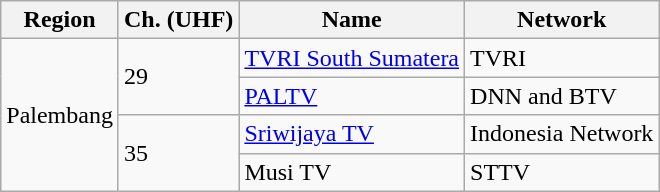<table class="wikitable">
<tr>
<th>Region</th>
<th>Ch. (UHF)</th>
<th>Name</th>
<th>Network</th>
</tr>
<tr>
<td rowspan="4">Palembang</td>
<td rowspan="2">29</td>
<td><a href='#'>TVRI South Sumatera</a></td>
<td>TVRI</td>
</tr>
<tr>
<td><a href='#'>PALTV</a></td>
<td>DNN and BTV</td>
</tr>
<tr>
<td rowspan="2">35</td>
<td><a href='#'>Sriwijaya TV</a></td>
<td>Indonesia Network</td>
</tr>
<tr>
<td>Musi TV</td>
<td>STTV</td>
</tr>
</table>
